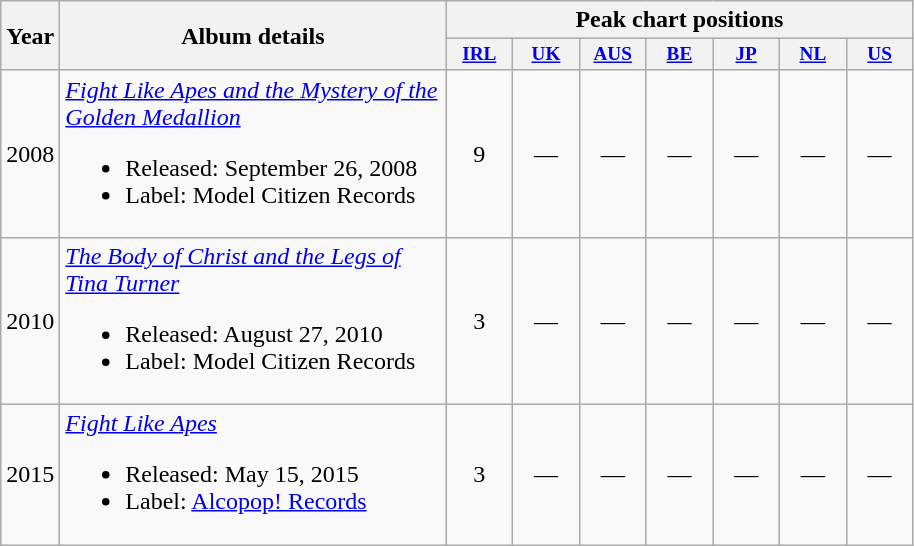<table class="wikitable">
<tr>
<th rowspan="2">Year</th>
<th rowspan="2" style="width:250px;">Album details</th>
<th colspan="7">Peak chart positions</th>
</tr>
<tr>
<th style="width:3em;font-size:80%;"><a href='#'>IRL</a><br></th>
<th style="width:3em;font-size:80%;"><a href='#'>UK</a></th>
<th style="width:3em;font-size:80%;"><a href='#'>AUS</a></th>
<th style="width:3em;font-size:80%;"><a href='#'>BE</a></th>
<th style="width:3em;font-size:80%;"><a href='#'>JP</a></th>
<th style="width:3em;font-size:80%;"><a href='#'>NL</a></th>
<th style="width:3em;font-size:80%;"><a href='#'>US</a></th>
</tr>
<tr>
<td>2008</td>
<td><em><a href='#'>Fight Like Apes and the Mystery of the Golden Medallion</a></em><br><ul><li>Released: September 26, 2008</li><li>Label: Model Citizen Records</li></ul></td>
<td style="text-align:center;">9</td>
<td style="text-align:center;">—</td>
<td style="text-align:center;">—</td>
<td style="text-align:center;">—</td>
<td style="text-align:center;">—</td>
<td style="text-align:center;">—</td>
<td style="text-align:center;">—</td>
</tr>
<tr>
<td>2010</td>
<td><em><a href='#'>The Body of Christ and the Legs of Tina Turner</a></em><br><ul><li>Released: August 27, 2010</li><li>Label: Model Citizen Records</li></ul></td>
<td style="text-align:center;">3</td>
<td style="text-align:center;">—</td>
<td style="text-align:center;">—</td>
<td style="text-align:center;">—</td>
<td style="text-align:center;">—</td>
<td style="text-align:center;">—</td>
<td style="text-align:center;">—</td>
</tr>
<tr>
<td>2015</td>
<td><em><a href='#'>Fight Like Apes</a></em><br><ul><li>Released: May 15, 2015</li><li>Label: <a href='#'>Alcopop! Records</a></li></ul></td>
<td style="text-align:center;">3</td>
<td style="text-align:center;">—</td>
<td style="text-align:center;">—</td>
<td style="text-align:center;">—</td>
<td style="text-align:center;">—</td>
<td style="text-align:center;">—</td>
<td style="text-align:center;">—</td>
</tr>
</table>
